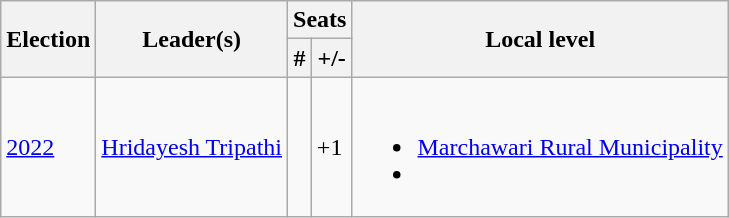<table class="wikitable">
<tr>
<th rowspan="2">Election</th>
<th rowspan="2">Leader(s)</th>
<th colspan="2">Seats</th>
<th rowspan="2">Local level</th>
</tr>
<tr>
<th>#</th>
<th>+/-</th>
</tr>
<tr>
<td><a href='#'>2022</a></td>
<td><a href='#'>Hridayesh Tripathi</a></td>
<td></td>
<td>+1</td>
<td><br><ul><li><a href='#'>Marchawari Rural Municipality</a></li><li></li></ul></td>
</tr>
</table>
